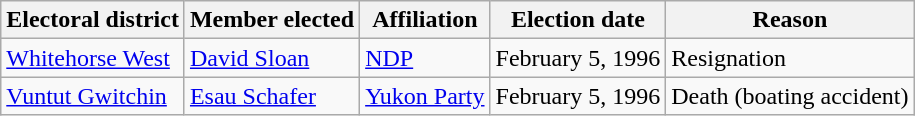<table class="wikitable sortable">
<tr>
<th>Electoral district</th>
<th>Member elected</th>
<th>Affiliation</th>
<th>Election date</th>
<th>Reason</th>
</tr>
<tr>
<td><a href='#'>Whitehorse West</a></td>
<td><a href='#'>David Sloan</a></td>
<td><a href='#'>NDP</a></td>
<td>February 5, 1996</td>
<td>Resignation</td>
</tr>
<tr>
<td><a href='#'>Vuntut Gwitchin</a></td>
<td><a href='#'>Esau Schafer</a></td>
<td><a href='#'>Yukon Party</a></td>
<td>February 5, 1996</td>
<td>Death (boating accident)</td>
</tr>
</table>
